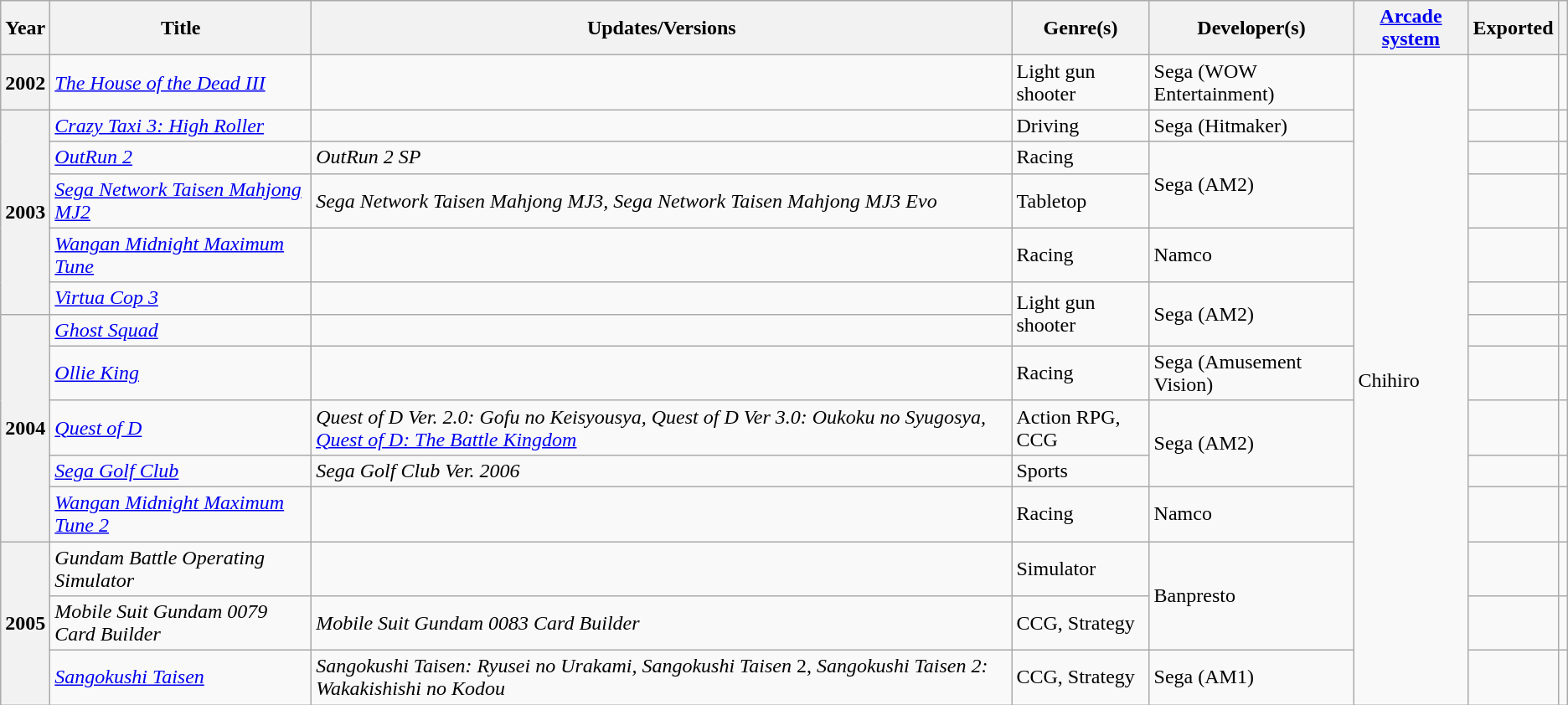<table class="wikitable sortable">
<tr>
<th>Year</th>
<th>Title</th>
<th>Updates/Versions</th>
<th>Genre(s)</th>
<th>Developer(s)</th>
<th><a href='#'>Arcade system</a></th>
<th>Exported</th>
<th></th>
</tr>
<tr>
<th>2002</th>
<td><em><a href='#'>The House of the Dead III</a></em></td>
<td></td>
<td>Light gun shooter</td>
<td>Sega (WOW Entertainment)</td>
<td rowspan="14">Chihiro</td>
<td></td>
<td></td>
</tr>
<tr>
<th rowspan="5">2003</th>
<td><em><a href='#'>Crazy Taxi 3: High Roller</a></em></td>
<td></td>
<td>Driving</td>
<td>Sega (Hitmaker)</td>
<td></td>
<td></td>
</tr>
<tr>
<td><em><a href='#'>OutRun 2</a></em></td>
<td><em>OutRun 2 SP</em></td>
<td>Racing</td>
<td rowspan="2">Sega (AM2)</td>
<td></td>
<td></td>
</tr>
<tr>
<td><em><a href='#'>Sega Network Taisen Mahjong MJ2</a></em></td>
<td><em>Sega Network Taisen Mahjong MJ3, Sega Network Taisen Mahjong MJ3 Evo</em></td>
<td>Tabletop</td>
<td></td>
<td></td>
</tr>
<tr>
<td><em><a href='#'>Wangan Midnight Maximum Tune</a></em></td>
<td></td>
<td>Racing</td>
<td>Namco</td>
<td></td>
<td></td>
</tr>
<tr>
<td><em><a href='#'>Virtua Cop 3</a></em></td>
<td></td>
<td rowspan="2">Light gun shooter</td>
<td rowspan="2">Sega (AM2)</td>
<td></td>
<td></td>
</tr>
<tr>
<th rowspan="5">2004</th>
<td><em><a href='#'>Ghost Squad</a></em></td>
<td></td>
<td></td>
<td></td>
</tr>
<tr>
<td><em><a href='#'>Ollie King</a></em></td>
<td></td>
<td>Racing</td>
<td>Sega (Amusement Vision)</td>
<td></td>
<td></td>
</tr>
<tr>
<td><em><a href='#'>Quest of D</a></em></td>
<td><em>Quest of D Ver. 2.0: Gofu no Keisyousya, Quest of D Ver 3.0: Oukoku no Syugosya, <a href='#'>Quest of D: The Battle Kingdom</a></em></td>
<td>Action RPG, CCG</td>
<td rowspan="2">Sega (AM2)</td>
<td></td>
</tr>
<tr>
<td><em><a href='#'>Sega Golf Club</a></em></td>
<td><em>Sega Golf Club Ver. 2006</em></td>
<td>Sports</td>
<td></td>
<td></td>
</tr>
<tr>
<td><em><a href='#'>Wangan Midnight Maximum Tune 2</a></em></td>
<td></td>
<td>Racing</td>
<td>Namco</td>
<td></td>
<td></td>
</tr>
<tr>
<th rowspan="3">2005</th>
<td><em>Gundam Battle Operating Simulator</em></td>
<td></td>
<td>Simulator</td>
<td rowspan="2">Banpresto</td>
<td></td>
<td></td>
</tr>
<tr>
<td><em>Mobile Suit Gundam 0079 Card Builder</em></td>
<td><em>Mobile Suit Gundam 0083 Card Builder</em></td>
<td>CCG, Strategy</td>
<td></td>
<td></td>
</tr>
<tr>
<td><em><a href='#'>Sangokushi Taisen</a></em></td>
<td><em>Sangokushi Taisen: Ryusei no Urakami,</em> <em>Sangokushi Taisen</em> 2, <em>Sangokushi Taisen 2: Wakakishishi no Kodou</em></td>
<td>CCG, Strategy</td>
<td>Sega (AM1)</td>
<td></td>
<td></td>
</tr>
</table>
